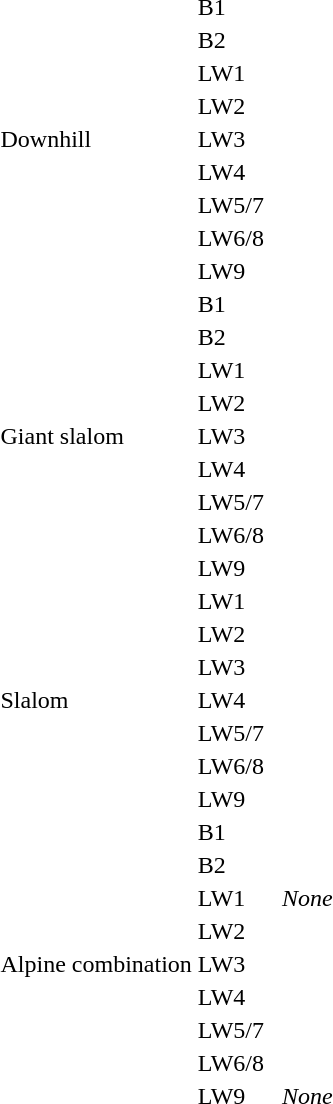<table>
<tr>
<td rowspan="9">Downhill</td>
<td>B1<br></td>
<td></td>
<td></td>
<td></td>
</tr>
<tr>
<td>B2<br></td>
<td></td>
<td></td>
<td></td>
</tr>
<tr>
<td>LW1<br></td>
<td></td>
<td></td>
<td></td>
</tr>
<tr>
<td>LW2<br></td>
<td></td>
<td></td>
<td></td>
</tr>
<tr>
<td>LW3<br></td>
<td></td>
<td></td>
<td></td>
</tr>
<tr>
<td>LW4<br></td>
<td></td>
<td></td>
<td></td>
</tr>
<tr>
<td>LW5/7<br></td>
<td></td>
<td></td>
<td></td>
</tr>
<tr>
<td>LW6/8<br></td>
<td></td>
<td></td>
<td></td>
</tr>
<tr>
<td>LW9<br></td>
<td></td>
<td></td>
<td></td>
</tr>
<tr>
<td rowspan="9">Giant slalom</td>
<td>B1<br></td>
<td></td>
<td></td>
<td></td>
</tr>
<tr>
<td>B2<br></td>
<td></td>
<td></td>
<td></td>
</tr>
<tr>
<td>LW1<br></td>
<td></td>
<td></td>
<td></td>
</tr>
<tr>
<td>LW2<br></td>
<td></td>
<td></td>
<td></td>
</tr>
<tr>
<td>LW3<br></td>
<td></td>
<td></td>
<td></td>
</tr>
<tr>
<td>LW4<br></td>
<td></td>
<td></td>
<td></td>
</tr>
<tr>
<td>LW5/7<br></td>
<td></td>
<td></td>
<td></td>
</tr>
<tr>
<td>LW6/8<br></td>
<td></td>
<td></td>
<td></td>
</tr>
<tr>
<td>LW9<br></td>
<td></td>
<td></td>
<td></td>
</tr>
<tr>
<td rowspan="7">Slalom</td>
<td>LW1<br></td>
<td></td>
<td></td>
<td></td>
</tr>
<tr>
<td>LW2<br></td>
<td></td>
<td></td>
<td></td>
</tr>
<tr>
<td>LW3<br></td>
<td></td>
<td></td>
<td></td>
</tr>
<tr>
<td>LW4<br></td>
<td></td>
<td></td>
<td></td>
</tr>
<tr>
<td>LW5/7<br></td>
<td></td>
<td></td>
<td></td>
</tr>
<tr>
<td>LW6/8<br></td>
<td></td>
<td></td>
<td></td>
</tr>
<tr>
<td>LW9<br></td>
<td></td>
<td></td>
<td></td>
</tr>
<tr>
<td rowspan="9">Alpine combination</td>
<td>B1<br></td>
<td></td>
<td></td>
<td></td>
</tr>
<tr>
<td>B2<br></td>
<td></td>
<td></td>
<td></td>
</tr>
<tr>
<td>LW1<br></td>
<td></td>
<td></td>
<td align="center"><em>None</em></td>
</tr>
<tr>
<td>LW2<br></td>
<td></td>
<td></td>
<td></td>
</tr>
<tr>
<td>LW3<br></td>
<td></td>
<td></td>
<td></td>
</tr>
<tr>
<td>LW4<br></td>
<td></td>
<td></td>
<td></td>
</tr>
<tr>
<td>LW5/7<br></td>
<td></td>
<td></td>
<td></td>
</tr>
<tr>
<td>LW6/8<br></td>
<td></td>
<td></td>
<td></td>
</tr>
<tr>
<td>LW9<br></td>
<td></td>
<td></td>
<td align="center"><em>None</em></td>
</tr>
</table>
